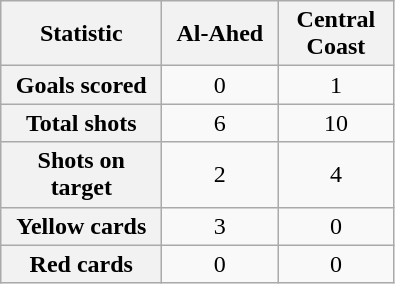<table class="wikitable plainrowheaders" style="text-align: center">
<tr>
<th scope=col width=100>Statistic</th>
<th scope=col width=70>Al-Ahed</th>
<th scope=col width=70>Central Coast</th>
</tr>
<tr>
<th scope=row>Goals scored</th>
<td>0</td>
<td>1</td>
</tr>
<tr>
<th scope=row>Total shots</th>
<td>6</td>
<td>10</td>
</tr>
<tr>
<th scope=row>Shots on target</th>
<td>2</td>
<td>4</td>
</tr>
<tr>
<th scope=row>Yellow cards</th>
<td>3</td>
<td>0</td>
</tr>
<tr>
<th scope=row>Red cards</th>
<td>0</td>
<td>0</td>
</tr>
</table>
